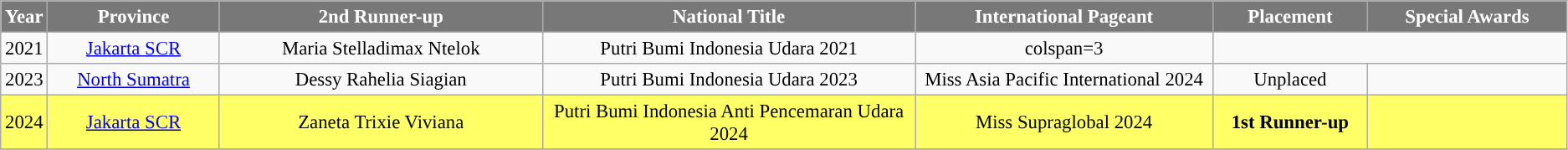<table class="wikitable sortable" style="font-size: 95%; text-align:center">
<tr>
<th width="30" style="background-color:#787878;color:#FFFFFF;">Year</th>
<th width="150" style="background-color:#787878;color:#FFFFFF;">Province</th>
<th width="300" style="background-color:#787878;color:#FFFFFF;">2nd Runner-up</th>
<th width="350" style="background-color:#787878;color:#FFFFFF;">National Title</th>
<th width="270" style="background-color:#787878;color:#FFFFFF;">International Pageant</th>
<th width="130" style="background-color:#787878;color:#FFFFFF;">Placement</th>
<th width="180" style="background-color:#787878;color:#FFFFFF;">Special Awards</th>
</tr>
<tr>
<td>2021</td>
<td><a href='#'>Jakarta SCR</a></td>
<td>Maria Stelladimax Ntelok</td>
<td>Putri Bumi Indonesia Udara 2021</td>
<td>colspan=3 </td>
</tr>
<tr>
<td>2023</td>
<td><a href='#'>North Sumatra</a></td>
<td>Dessy Rahelia Siagian</td>
<td>Putri Bumi Indonesia Udara 2023</td>
<td>Miss Asia Pacific International 2024</td>
<td>Unplaced</td>
<td></td>
</tr>
<tr style="background-color:#FFFF66">
<td>2024</td>
<td><a href='#'>Jakarta SCR</a></td>
<td>Zaneta Trixie Viviana</td>
<td>Putri Bumi Indonesia Anti Pencemaran Udara 2024</td>
<td>Miss Supraglobal 2024</td>
<td><strong>1st Runner-up</strong></td>
<td></td>
</tr>
<tr>
</tr>
</table>
